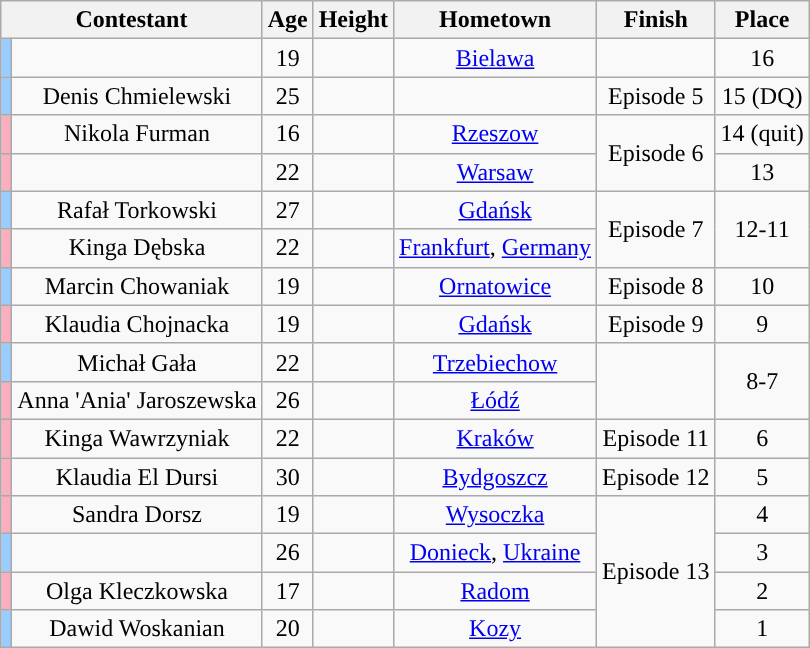<table class="wikitable sortable" style="text-align:center;">
<tr>
<th colspan="2">Contestant</th>
<th>Age</th>
<th>Height</th>
<th>Hometown</th>
<th>Finish</th>
<th>Place</th>
</tr>
<tr>
<td style="background:#9cf;"></td>
<td></td>
<td>19</td>
<td></td>
<td><a href='#'>Bielawa</a></td>
<td></td>
<td>16</td>
</tr>
<tr>
<td style="background:#9cf;"></td>
<td>Denis Chmielewski</td>
<td>25</td>
<td></td>
<td></td>
<td>Episode 5</td>
<td nowrap>15 (DQ)</td>
</tr>
<tr>
<td style="background:#faafbe"></td>
<td>Nikola Furman</td>
<td>16</td>
<td></td>
<td><a href='#'>Rzeszow</a></td>
<td rowspan="2">Episode 6</td>
<td nowrap>14 (quit)</td>
</tr>
<tr>
<td style="background:#faafbe"></td>
<td></td>
<td>22</td>
<td></td>
<td><a href='#'>Warsaw</a></td>
<td>13</td>
</tr>
<tr>
<td style="background:#9cf;"></td>
<td>Rafał Torkowski</td>
<td>27</td>
<td></td>
<td><a href='#'>Gdańsk</a></td>
<td rowspan="2">Episode 7</td>
<td rowspan="2">12-11</td>
</tr>
<tr>
<td style="background:#faafbe"></td>
<td>Kinga Dębska</td>
<td>22</td>
<td></td>
<td><a href='#'>Frankfurt</a>, <a href='#'>Germany</a></td>
</tr>
<tr>
<td style="background:#9cf;"></td>
<td>Marcin Chowaniak</td>
<td>19</td>
<td></td>
<td><a href='#'>Ornatowice</a></td>
<td>Episode 8</td>
<td>10</td>
</tr>
<tr>
<td style="background:#faafbe"></td>
<td>Klaudia Chojnacka</td>
<td>19</td>
<td></td>
<td><a href='#'>Gdańsk</a></td>
<td>Episode 9</td>
<td>9</td>
</tr>
<tr>
<td style="background:#9cf;"></td>
<td>Michał Gała</td>
<td>22</td>
<td></td>
<td><a href='#'>Trzebiechow</a></td>
<td rowspan="2"></td>
<td rowspan="2">8-7</td>
</tr>
<tr>
<td style="background:#faafbe"></td>
<td>Anna 'Ania' Jaroszewska</td>
<td>26</td>
<td></td>
<td><a href='#'>Łódź</a></td>
</tr>
<tr>
<td style="background:#faafbe"></td>
<td>Kinga Wawrzyniak</td>
<td>22</td>
<td></td>
<td><a href='#'>Kraków</a></td>
<td>Episode 11</td>
<td>6</td>
</tr>
<tr>
<td style="background:#faafbe"></td>
<td>Klaudia El Dursi</td>
<td>30</td>
<td></td>
<td><a href='#'>Bydgoszcz</a></td>
<td>Episode 12</td>
<td>5</td>
</tr>
<tr>
<td style="background:#faafbe"></td>
<td>Sandra Dorsz</td>
<td>19</td>
<td></td>
<td><a href='#'>Wysoczka</a></td>
<td rowspan="4">Episode 13</td>
<td>4</td>
</tr>
<tr>
<td style="background:#9cf;"></td>
<td></td>
<td>26</td>
<td></td>
<td><a href='#'>Donieck</a>, <a href='#'>Ukraine</a></td>
<td>3</td>
</tr>
<tr>
<td style="background:#faafbe"></td>
<td>Olga Kleczkowska</td>
<td>17</td>
<td></td>
<td><a href='#'>Radom</a></td>
<td>2</td>
</tr>
<tr>
<td style="background:#9cf;"></td>
<td>Dawid Woskanian</td>
<td>20</td>
<td></td>
<td><a href='#'>Kozy</a></td>
<td>1</td>
</tr>
</table>
